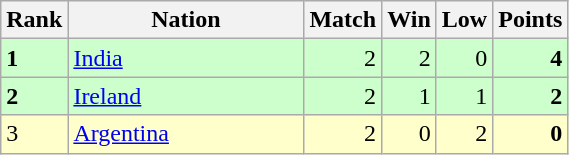<table class="wikitable">
<tr>
<th width=20>Rank</th>
<th width=150>Nation</th>
<th width=20>Match</th>
<th width=20>Win</th>
<th width=20>Low</th>
<th width=20>Points</th>
</tr>
<tr align="right" style="background:#ccffcc;">
<td align="left"><strong>1</strong></td>
<td align="left"> <a href='#'>India</a></td>
<td>2</td>
<td>2</td>
<td>0</td>
<td><strong>4</strong></td>
</tr>
<tr align="right" style="background:#ccffcc;">
<td align="left"><strong>2</strong></td>
<td align="left"> <a href='#'>Ireland</a></td>
<td>2</td>
<td>1</td>
<td>1</td>
<td><strong>2</strong></td>
</tr>
<tr align="right" style="background:#ffffcc;">
<td align="left">3</td>
<td align="left"> <a href='#'>Argentina</a></td>
<td>2</td>
<td>0</td>
<td>2</td>
<td><strong>0</strong></td>
</tr>
</table>
